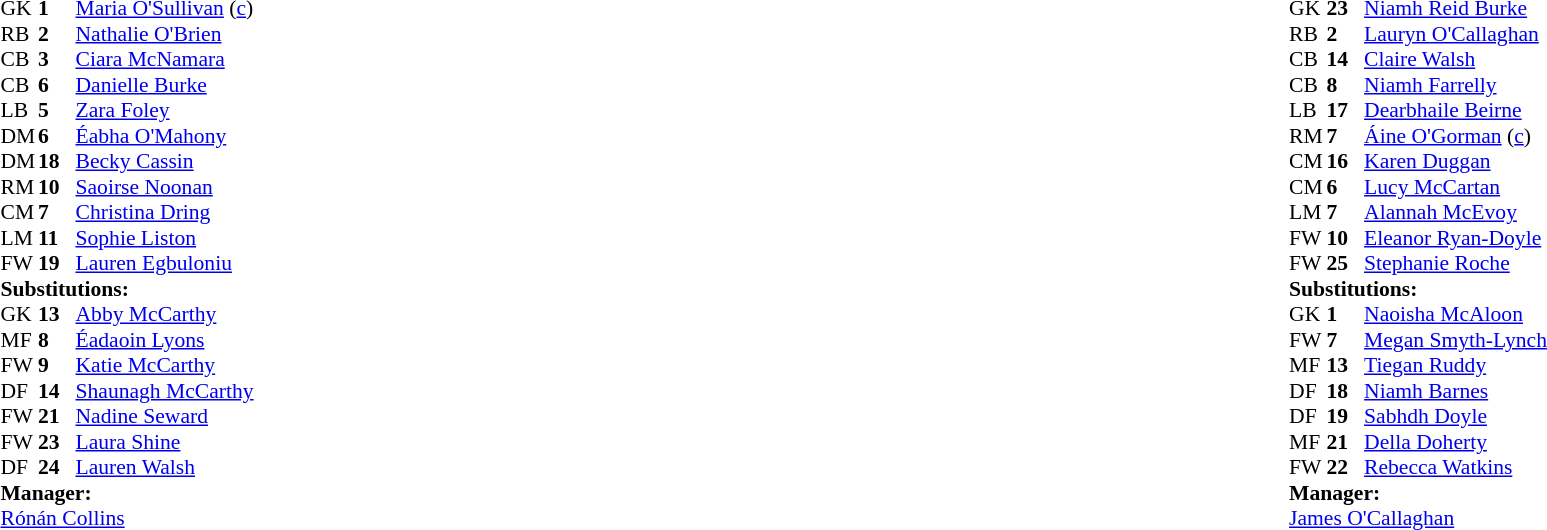<table style="width:100%;">
<tr>
<td style="vertical-align:top; width:40%;"><br><table style="font-size:90%" cellspacing="0" cellpadding="0">
<tr>
<th width="25"></th>
<th width="25"></th>
</tr>
<tr>
<td>GK</td>
<td><strong>1</strong></td>
<td> <a href='#'>Maria O'Sullivan</a> (<a href='#'>c</a>)</td>
</tr>
<tr>
<td>RB</td>
<td><strong>2</strong></td>
<td> <a href='#'>Nathalie O'Brien</a></td>
<td></td>
<td></td>
</tr>
<tr>
<td>CB</td>
<td><strong>3</strong></td>
<td> <a href='#'>Ciara McNamara</a></td>
<td></td>
<td></td>
</tr>
<tr>
<td>CB</td>
<td><strong>6</strong></td>
<td> <a href='#'>Danielle Burke</a></td>
</tr>
<tr>
<td>LB</td>
<td><strong>5</strong></td>
<td> <a href='#'>Zara Foley</a></td>
</tr>
<tr>
<td>DM</td>
<td><strong>6</strong></td>
<td> <a href='#'>Éabha O'Mahony</a></td>
</tr>
<tr>
<td>DM</td>
<td><strong>18</strong></td>
<td> <a href='#'>Becky Cassin</a></td>
</tr>
<tr>
<td>RM</td>
<td><strong>10</strong></td>
<td> <a href='#'>Saoirse Noonan</a></td>
</tr>
<tr>
<td>CM</td>
<td><strong>7</strong></td>
<td> <a href='#'>Christina Dring</a></td>
<td></td>
<td></td>
</tr>
<tr>
<td>LM</td>
<td><strong>11</strong></td>
<td> <a href='#'>Sophie Liston</a></td>
<td></td>
<td></td>
</tr>
<tr>
<td>FW</td>
<td><strong>19</strong></td>
<td> <a href='#'>Lauren Egbuloniu</a></td>
<td></td>
<td></td>
</tr>
<tr>
<td colspan=3><strong>Substitutions:</strong></td>
</tr>
<tr>
<td>GK</td>
<td><strong>13</strong></td>
<td> <a href='#'>Abby McCarthy</a></td>
</tr>
<tr>
<td>MF</td>
<td><strong>8</strong></td>
<td> <a href='#'>Éadaoin Lyons</a></td>
</tr>
<tr>
<td>FW</td>
<td><strong>9</strong></td>
<td> <a href='#'>Katie McCarthy</a></td>
<td></td>
<td></td>
</tr>
<tr>
<td>DF</td>
<td><strong>14</strong></td>
<td> <a href='#'>Shaunagh McCarthy</a></td>
<td></td>
<td></td>
</tr>
<tr>
<td>FW</td>
<td><strong>21</strong></td>
<td> <a href='#'>Nadine Seward</a></td>
<td></td>
<td></td>
</tr>
<tr>
<td>FW</td>
<td><strong>23</strong></td>
<td> <a href='#'>Laura Shine</a></td>
<td></td>
<td></td>
</tr>
<tr>
<td>DF</td>
<td><strong>24</strong></td>
<td> <a href='#'>Lauren Walsh</a></td>
<td></td>
<td></td>
</tr>
<tr>
<td colspan=3><strong>Manager:</strong></td>
</tr>
<tr>
<td colspan=3> <a href='#'>Rónán Collins</a></td>
</tr>
</table>
</td>
<td valign="top"></td>
<td style="vertical-align:top; width:50%;"><br><table style="font-size:90%; margin:auto;" cellspacing="0" cellpadding="0">
<tr>
<th width=25></th>
<th width=25></th>
</tr>
<tr>
<td>GK</td>
<td><strong>23</strong></td>
<td> <a href='#'>Niamh Reid Burke</a></td>
</tr>
<tr>
<td>RB</td>
<td><strong>2</strong></td>
<td> <a href='#'>Lauryn O'Callaghan</a></td>
</tr>
<tr>
<td>CB</td>
<td><strong>14</strong></td>
<td> <a href='#'>Claire Walsh</a></td>
</tr>
<tr>
<td>CB</td>
<td><strong>8</strong></td>
<td> <a href='#'>Niamh Farrelly</a></td>
<td></td>
<td></td>
</tr>
<tr>
<td>LB</td>
<td><strong>17</strong></td>
<td> <a href='#'>Dearbhaile Beirne</a></td>
<td></td>
<td></td>
</tr>
<tr>
<td>RM</td>
<td><strong>7</strong></td>
<td> <a href='#'>Áine O'Gorman</a> (<a href='#'>c</a>)</td>
</tr>
<tr>
<td>CM</td>
<td><strong>16</strong></td>
<td> <a href='#'>Karen Duggan</a></td>
</tr>
<tr>
<td>CM</td>
<td><strong>6</strong></td>
<td> <a href='#'>Lucy McCartan</a></td>
</tr>
<tr>
<td>LM</td>
<td><strong>7</strong></td>
<td> <a href='#'>Alannah McEvoy</a></td>
<td></td>
<td></td>
</tr>
<tr>
<td>FW</td>
<td><strong>10</strong></td>
<td> <a href='#'>Eleanor Ryan-Doyle</a></td>
<td></td>
<td></td>
</tr>
<tr>
<td>FW</td>
<td><strong>25</strong></td>
<td> <a href='#'>Stephanie Roche</a></td>
<td></td>
<td></td>
</tr>
<tr>
<td colspan=3><strong>Substitutions:</strong></td>
</tr>
<tr>
<td>GK</td>
<td><strong>1</strong></td>
<td> <a href='#'>Naoisha McAloon</a></td>
</tr>
<tr>
<td>FW</td>
<td><strong>7</strong></td>
<td> <a href='#'>Megan Smyth-Lynch</a></td>
<td></td>
<td></td>
</tr>
<tr>
<td>MF</td>
<td><strong>13</strong></td>
<td> <a href='#'>Tiegan Ruddy</a></td>
<td></td>
<td></td>
</tr>
<tr>
<td>DF</td>
<td><strong>18</strong></td>
<td> <a href='#'>Niamh Barnes</a></td>
</tr>
<tr>
<td>DF</td>
<td><strong>19</strong></td>
<td> <a href='#'>Sabhdh Doyle</a></td>
<td></td>
<td></td>
</tr>
<tr>
<td>MF</td>
<td><strong>21</strong></td>
<td> <a href='#'>Della Doherty</a></td>
<td></td>
<td></td>
</tr>
<tr>
<td>FW</td>
<td><strong>22</strong></td>
<td> <a href='#'>Rebecca Watkins</a></td>
<td></td>
<td></td>
</tr>
<tr>
<td colspan=3><strong>Manager:</strong></td>
</tr>
<tr>
<td colspan=3> <a href='#'>James O'Callaghan</a></td>
</tr>
</table>
</td>
</tr>
</table>
